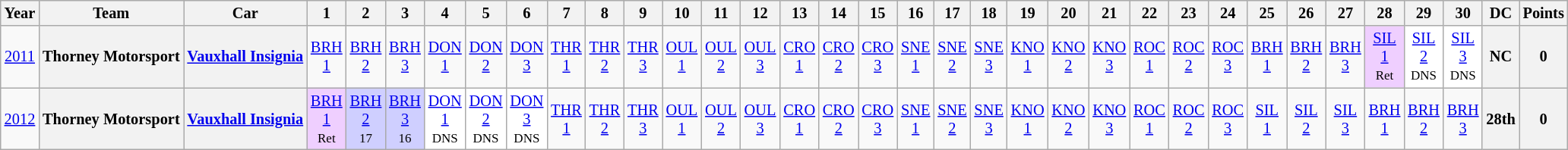<table class="wikitable" style="text-align:center; font-size:85%">
<tr>
<th>Year</th>
<th>Team</th>
<th>Car</th>
<th>1</th>
<th>2</th>
<th>3</th>
<th>4</th>
<th>5</th>
<th>6</th>
<th>7</th>
<th>8</th>
<th>9</th>
<th>10</th>
<th>11</th>
<th>12</th>
<th>13</th>
<th>14</th>
<th>15</th>
<th>16</th>
<th>17</th>
<th>18</th>
<th>19</th>
<th>20</th>
<th>21</th>
<th>22</th>
<th>23</th>
<th>24</th>
<th>25</th>
<th>26</th>
<th>27</th>
<th>28</th>
<th>29</th>
<th>30</th>
<th>DC</th>
<th>Points</th>
</tr>
<tr>
<td><a href='#'>2011</a></td>
<th nowrap>Thorney Motorsport</th>
<th nowrap><a href='#'>Vauxhall Insignia</a></th>
<td><a href='#'>BRH<br>1</a></td>
<td><a href='#'>BRH<br>2</a></td>
<td><a href='#'>BRH<br>3</a></td>
<td><a href='#'>DON<br>1</a></td>
<td><a href='#'>DON<br>2</a></td>
<td><a href='#'>DON<br>3</a></td>
<td><a href='#'>THR<br>1</a></td>
<td><a href='#'>THR<br>2</a></td>
<td><a href='#'>THR<br>3</a></td>
<td><a href='#'>OUL<br>1</a></td>
<td><a href='#'>OUL<br>2</a></td>
<td><a href='#'>OUL<br>3</a></td>
<td><a href='#'>CRO<br>1</a></td>
<td><a href='#'>CRO<br>2</a></td>
<td><a href='#'>CRO<br>3</a></td>
<td><a href='#'>SNE<br>1</a></td>
<td><a href='#'>SNE<br>2</a></td>
<td><a href='#'>SNE<br>3</a></td>
<td><a href='#'>KNO<br>1</a></td>
<td><a href='#'>KNO<br>2</a></td>
<td><a href='#'>KNO<br>3</a></td>
<td><a href='#'>ROC<br>1</a></td>
<td><a href='#'>ROC<br>2</a></td>
<td><a href='#'>ROC<br>3</a></td>
<td><a href='#'>BRH<br>1</a></td>
<td><a href='#'>BRH<br>2</a></td>
<td><a href='#'>BRH<br>3</a></td>
<td style="background:#EFCFFF;"><a href='#'>SIL<br>1</a><br><small>Ret</small></td>
<td style="background:#ffffff;"><a href='#'>SIL<br>2</a><br><small>DNS</small></td>
<td style="background:#ffffff;"><a href='#'>SIL<br>3</a><br><small>DNS</small></td>
<th>NC</th>
<th>0</th>
</tr>
<tr>
<td><a href='#'>2012</a></td>
<th nowrap>Thorney Motorsport</th>
<th nowrap><a href='#'>Vauxhall Insignia</a></th>
<td style="background:#EFCFFF;"><a href='#'>BRH<br>1</a><br><small>Ret</small></td>
<td style="background:#cfcfff;"><a href='#'>BRH<br>2</a><br><small>17</small></td>
<td style="background:#cfcfff;"><a href='#'>BRH<br>3</a><br><small>16</small></td>
<td style="background:#ffffff;"><a href='#'>DON<br>1</a><br><small>DNS</small></td>
<td style="background:#ffffff;"><a href='#'>DON<br>2</a><br><small>DNS</small></td>
<td style="background:#ffffff;"><a href='#'>DON<br>3</a><br><small>DNS</small></td>
<td><a href='#'>THR<br>1</a></td>
<td><a href='#'>THR<br>2</a></td>
<td><a href='#'>THR<br>3</a></td>
<td><a href='#'>OUL<br>1</a></td>
<td><a href='#'>OUL<br>2</a></td>
<td><a href='#'>OUL<br>3</a></td>
<td><a href='#'>CRO<br>1</a></td>
<td><a href='#'>CRO<br>2</a></td>
<td><a href='#'>CRO<br>3</a></td>
<td><a href='#'>SNE<br>1</a></td>
<td><a href='#'>SNE<br>2</a></td>
<td><a href='#'>SNE<br>3</a></td>
<td><a href='#'>KNO<br>1</a></td>
<td><a href='#'>KNO<br>2</a></td>
<td><a href='#'>KNO<br>3</a></td>
<td><a href='#'>ROC<br>1</a></td>
<td><a href='#'>ROC<br>2</a></td>
<td><a href='#'>ROC<br>3</a></td>
<td><a href='#'>SIL<br>1</a></td>
<td><a href='#'>SIL<br>2</a></td>
<td><a href='#'>SIL<br>3</a></td>
<td><a href='#'>BRH<br>1</a></td>
<td><a href='#'>BRH<br>2</a></td>
<td><a href='#'>BRH<br>3</a></td>
<th>28th</th>
<th>0</th>
</tr>
</table>
